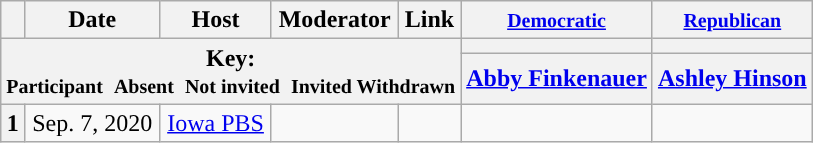<table class="wikitable" style="text-align:center;">
<tr>
<th scope="col"></th>
<th scope="col">Date</th>
<th scope="col">Host</th>
<th scope="col">Moderator</th>
<th scope="col">Link</th>
<th scope="col"><small><a href='#'>Democratic</a></small></th>
<th scope="col"><small><a href='#'>Republican</a></small></th>
</tr>
<tr>
<th colspan="5" rowspan="2">Key:<br> <small>Participant </small>  <small>Absent </small>  <small>Not invited </small>  <small>Invited  Withdrawn</small></th>
<th scope="col" style="background:"></th>
<th scope="col" style="background:"></th>
</tr>
<tr>
<th scope="col"><a href='#'>Abby Finkenauer</a></th>
<th scope="col"><a href='#'>Ashley Hinson</a></th>
</tr>
<tr>
<th>1</th>
<td style="white-space:nowrap;">Sep. 7, 2020</td>
<td style="white-space:nowrap;"><a href='#'>Iowa PBS</a></td>
<td style="white-space:nowrap;"></td>
<td style="white-space:nowrap;"></td>
<td></td>
<td></td>
</tr>
</table>
